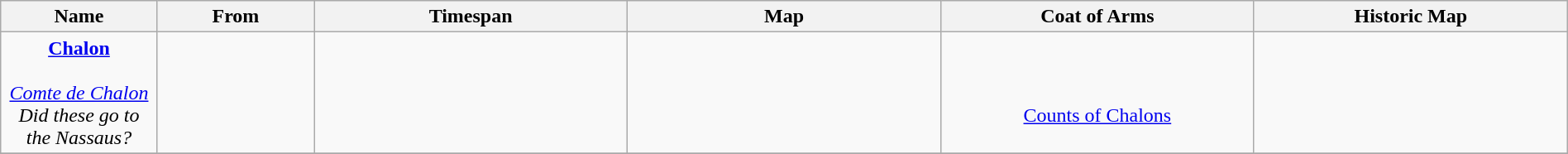<table class="wikitable" style="text-align:center; width:100%">
<tr>
<th width=10%>Name</th>
<th width=10%>From</th>
<th width=20%>Timespan</th>
<th width=20%>Map</th>
<th width=20%>Coat of Arms</th>
<th width=20%>Historic Map</th>
</tr>
<tr>
<td><strong><a href='#'>Chalon</a></strong><br><br><em><a href='#'>Comte de Chalon</a> Did these go to the Nassaus?</em></td>
<td></td>
<td></td>
<td></td>
<td><br><br> <a href='#'>Counts of Chalons</a></td>
<td></td>
</tr>
<tr>
</tr>
</table>
